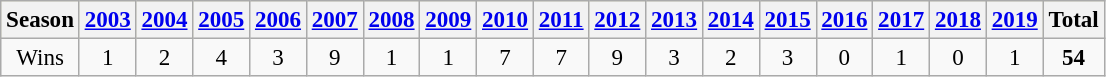<table class=wikitable style=font-size:96%>
<tr style=background:#ffc>
<th>Season</th>
<th><a href='#'>2003</a></th>
<th><a href='#'>2004</a></th>
<th><a href='#'>2005</a></th>
<th><a href='#'>2006</a></th>
<th><a href='#'>2007</a></th>
<th><a href='#'>2008</a></th>
<th><a href='#'>2009</a></th>
<th><a href='#'>2010</a></th>
<th><a href='#'>2011</a></th>
<th><a href='#'>2012</a></th>
<th><a href='#'>2013</a></th>
<th><a href='#'>2014</a></th>
<th><a href='#'>2015</a></th>
<th><a href='#'>2016</a></th>
<th><a href='#'>2017</a></th>
<th><a href='#'>2018</a></th>
<th><a href='#'>2019</a></th>
<th>Total</th>
</tr>
<tr align=center>
<td>Wins</td>
<td>1</td>
<td>2</td>
<td>4</td>
<td>3</td>
<td>9</td>
<td>1</td>
<td>1</td>
<td>7</td>
<td>7</td>
<td>9</td>
<td>3</td>
<td>2</td>
<td>3</td>
<td>0</td>
<td>1</td>
<td>0</td>
<td>1</td>
<td><strong>54</strong></td>
</tr>
</table>
